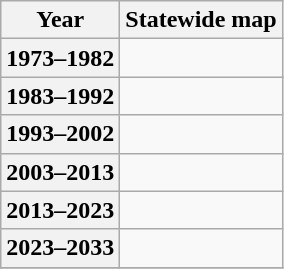<table class=wikitable>
<tr>
<th>Year</th>
<th>Statewide map</th>
</tr>
<tr>
<th>1973–1982</th>
<td></td>
</tr>
<tr>
<th>1983–1992</th>
<td></td>
</tr>
<tr>
<th>1993–2002</th>
<td></td>
</tr>
<tr>
<th>2003–2013</th>
<td></td>
</tr>
<tr>
<th>2013–2023</th>
<td></td>
</tr>
<tr>
<th>2023–2033</th>
<td></td>
</tr>
<tr>
</tr>
</table>
